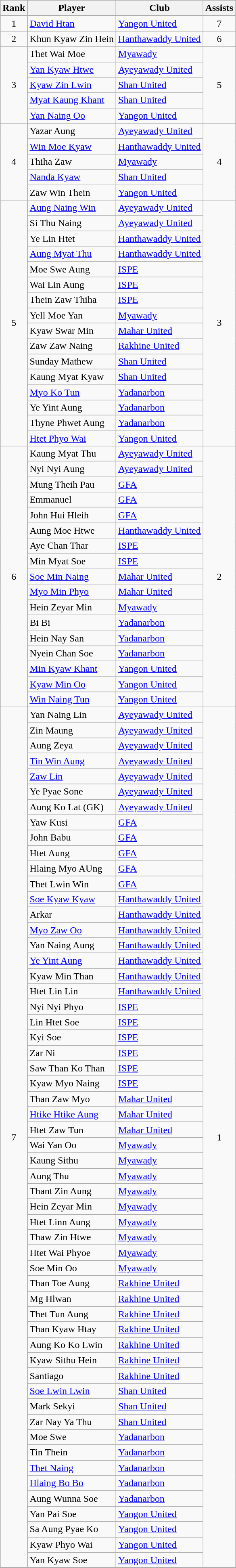<table class="wikitable" style="text-align:center">
<tr>
<th>Rank</th>
<th>Player</th>
<th>Club</th>
<th>Assists</th>
</tr>
<tr>
<td>1</td>
<td align="left"> <a href='#'>David Htan</a></td>
<td align="left"><a href='#'>Yangon United</a></td>
<td>7</td>
</tr>
<tr>
<td>2</td>
<td align="left"> Khun Kyaw Zin Hein</td>
<td align="left"><a href='#'>Hanthawaddy United</a></td>
<td>6</td>
</tr>
<tr>
<td rowspan="5">3</td>
<td align="left"> Thet Wai Moe</td>
<td align="left"><a href='#'>Myawady</a></td>
<td rowspan="5">5</td>
</tr>
<tr>
<td align="left"> <a href='#'>Yan Kyaw Htwe</a></td>
<td align="left"><a href='#'>Ayeyawady United</a></td>
</tr>
<tr>
<td align="left"> <a href='#'>Kyaw Zin Lwin</a></td>
<td align="left"><a href='#'>Shan United</a></td>
</tr>
<tr>
<td align="left"> <a href='#'>Myat Kaung Khant</a></td>
<td align="left"><a href='#'>Shan United</a></td>
</tr>
<tr>
<td align="left"> <a href='#'>Yan Naing Oo</a></td>
<td align="left"><a href='#'>Yangon United</a></td>
</tr>
<tr>
<td rowspan="5">4</td>
<td align="left"> Yazar Aung</td>
<td align="left"><a href='#'>Ayeyawady United</a></td>
<td rowspan="5">4</td>
</tr>
<tr>
<td align="left"> <a href='#'>Win Moe Kyaw</a></td>
<td align="left"><a href='#'>Hanthawaddy United</a></td>
</tr>
<tr>
<td align="left"> Thiha Zaw</td>
<td align="left"><a href='#'>Myawady</a></td>
</tr>
<tr>
<td align="left"> <a href='#'>Nanda Kyaw</a></td>
<td align="left"><a href='#'>Shan United</a></td>
</tr>
<tr>
<td align="left"> Zaw Win Thein</td>
<td align="left"><a href='#'>Yangon United</a></td>
</tr>
<tr>
<td rowspan="16">5</td>
<td align="left"> <a href='#'>Aung Naing Win</a></td>
<td align="left"><a href='#'>Ayeyawady United</a></td>
<td rowspan="16">3</td>
</tr>
<tr>
<td align="left"> Si Thu Naing</td>
<td align="left"><a href='#'>Ayeyawady United</a></td>
</tr>
<tr>
<td align="left"> Ye Lin Htet</td>
<td align="left"><a href='#'>Hanthawaddy United</a></td>
</tr>
<tr>
<td align="left"> <a href='#'>Aung Myat Thu</a></td>
<td align="left"><a href='#'>Hanthawaddy United</a></td>
</tr>
<tr>
<td align="left"> Moe Swe Aung</td>
<td align="left"><a href='#'>ISPE</a></td>
</tr>
<tr>
<td align="left"> Wai Lin Aung</td>
<td align="left"><a href='#'>ISPE</a></td>
</tr>
<tr>
<td align="left"> Thein Zaw Thiha</td>
<td align="left"><a href='#'>ISPE</a></td>
</tr>
<tr>
<td align="left"> Yell Moe Yan</td>
<td align="left"><a href='#'>Myawady</a></td>
</tr>
<tr>
<td align="left"> Kyaw Swar Min</td>
<td align="left"><a href='#'>Mahar United</a></td>
</tr>
<tr>
<td align="left"> Zaw Zaw Naing</td>
<td align="left"><a href='#'>Rakhine United</a></td>
</tr>
<tr>
<td align="left"> Sunday Mathew</td>
<td align="left"><a href='#'>Shan United</a></td>
</tr>
<tr>
<td align="left"> Kaung Myat Kyaw</td>
<td align="left"><a href='#'>Shan United</a></td>
</tr>
<tr>
<td align="left"> <a href='#'>Myo Ko Tun</a></td>
<td align="left"><a href='#'>Yadanarbon</a></td>
</tr>
<tr>
<td align="left"> Ye Yint Aung</td>
<td align="left"><a href='#'>Yadanarbon</a></td>
</tr>
<tr>
<td align="left"> Thyne Phwet Aung</td>
<td align="left"><a href='#'>Yadanarbon</a></td>
</tr>
<tr>
<td align="left"> <a href='#'>Htet Phyo Wai</a></td>
<td align="left"><a href='#'>Yangon United</a></td>
</tr>
<tr>
<td rowspan="17">6</td>
<td align="left"> Kaung Myat Thu</td>
<td align="left"><a href='#'>Ayeyawady United</a></td>
<td rowspan="17">2</td>
</tr>
<tr>
<td align="left"> Nyi Nyi Aung</td>
<td align="left"><a href='#'>Ayeyawady United</a></td>
</tr>
<tr>
<td align="left"> Mung Theih Pau</td>
<td align="left"><a href='#'>GFA</a></td>
</tr>
<tr>
<td align="left"> Emmanuel</td>
<td align="left"><a href='#'>GFA</a></td>
</tr>
<tr>
<td align="left"> John Hui Hleih</td>
<td align="left"><a href='#'>GFA</a></td>
</tr>
<tr>
<td align="left"> Aung Moe Htwe</td>
<td align="left"><a href='#'>Hanthawaddy United</a></td>
</tr>
<tr>
<td align="left">Aye Chan Thar</td>
<td align="left"><a href='#'>ISPE</a></td>
</tr>
<tr>
<td align="left"> Min Myat Soe</td>
<td align="left"><a href='#'>ISPE</a></td>
</tr>
<tr>
<td align="left"> <a href='#'>Soe Min Naing</a></td>
<td align="left"><a href='#'>Mahar United</a></td>
</tr>
<tr>
<td align="left"> <a href='#'>Myo Min Phyo</a></td>
<td align="left"><a href='#'>Mahar United</a></td>
</tr>
<tr>
<td align="left"> Hein Zeyar Min</td>
<td align="left"><a href='#'>Myawady</a></td>
</tr>
<tr>
<td align="left"> Bi Bi</td>
<td align="left"><a href='#'>Yadanarbon</a></td>
</tr>
<tr>
<td align="left"> Hein Nay San</td>
<td align="left"><a href='#'>Yadanarbon</a></td>
</tr>
<tr>
<td align="left"> Nyein Chan Soe</td>
<td align="left"><a href='#'>Yadanarbon</a></td>
</tr>
<tr>
<td align="left"> <a href='#'>Min Kyaw Khant</a></td>
<td align="left"><a href='#'>Yangon United</a></td>
</tr>
<tr>
<td align="left"> <a href='#'>Kyaw Min Oo</a></td>
<td align="left"><a href='#'>Yangon United</a></td>
</tr>
<tr>
<td align="left"> <a href='#'>Win Naing Tun</a></td>
<td align="left"><a href='#'>Yangon United</a></td>
</tr>
<tr>
<td rowspan="56">7</td>
<td align="left"> Yan Naing Lin</td>
<td align="left"><a href='#'>Ayeyawady United</a></td>
<td rowspan="56">1</td>
</tr>
<tr>
<td align="left"> Zin Maung</td>
<td align="left"><a href='#'>Ayeyawady United</a></td>
</tr>
<tr>
<td align="left"> Aung Zeya</td>
<td align="left"><a href='#'>Ayeyawady United</a></td>
</tr>
<tr>
<td align="left"> <a href='#'>Tin Win Aung</a></td>
<td align="left"><a href='#'>Ayeyawady United</a></td>
</tr>
<tr>
<td align="left"> <a href='#'>Zaw Lin</a></td>
<td align="left"><a href='#'>Ayeyawady United</a></td>
</tr>
<tr>
<td align="left"> Ye Pyae Sone</td>
<td align="left"><a href='#'>Ayeyawady United</a></td>
</tr>
<tr>
<td align="left"> Aung Ko Lat (GK)</td>
<td align="left"><a href='#'>Ayeyawady United</a></td>
</tr>
<tr>
<td align="left"> Yaw Kusi</td>
<td align="left"><a href='#'>GFA</a></td>
</tr>
<tr>
<td align="left"> John Babu</td>
<td align="left"><a href='#'>GFA</a></td>
</tr>
<tr>
<td align="left"> Htet Aung</td>
<td align="left"><a href='#'>GFA</a></td>
</tr>
<tr>
<td align="left"> Hlaing Myo AUng</td>
<td align="left"><a href='#'>GFA</a></td>
</tr>
<tr>
<td align="left"> Thet Lwin Win</td>
<td align="left"><a href='#'>GFA</a></td>
</tr>
<tr>
<td align="left"> <a href='#'>Soe Kyaw Kyaw</a></td>
<td align="left"><a href='#'>Hanthawaddy United</a></td>
</tr>
<tr>
<td align="left"> Arkar</td>
<td align="left"><a href='#'>Hanthawaddy United</a></td>
</tr>
<tr>
<td align="left"> <a href='#'>Myo Zaw Oo</a></td>
<td align="left"><a href='#'>Hanthawaddy United</a></td>
</tr>
<tr>
<td align="left"> Yan Naing Aung</td>
<td align="left"><a href='#'>Hanthawaddy United</a></td>
</tr>
<tr>
<td align="left"> <a href='#'>Ye Yint Aung</a></td>
<td align="left"><a href='#'>Hanthawaddy United</a></td>
</tr>
<tr>
<td align="left"> Kyaw Min Than</td>
<td align="left"><a href='#'>Hanthawaddy United</a></td>
</tr>
<tr>
<td align="left"> Htet Lin Lin</td>
<td align="left"><a href='#'>Hanthawaddy United</a></td>
</tr>
<tr>
<td align="left"> Nyi Nyi Phyo</td>
<td align="left"><a href='#'>ISPE</a></td>
</tr>
<tr>
<td align="left"> Lin Htet Soe</td>
<td align="left"><a href='#'>ISPE</a></td>
</tr>
<tr>
<td align="left">Kyi Soe</td>
<td align="left"><a href='#'>ISPE</a></td>
</tr>
<tr>
<td align="left"> Zar Ni</td>
<td align="left"><a href='#'>ISPE</a></td>
</tr>
<tr>
<td align="left"> Saw Than Ko Than</td>
<td align="left"><a href='#'>ISPE</a></td>
</tr>
<tr>
<td align="left"> Kyaw Myo Naing</td>
<td align="left"><a href='#'>ISPE</a></td>
</tr>
<tr>
<td align="left"> Than Zaw Myo</td>
<td align="left"><a href='#'>Mahar United</a></td>
</tr>
<tr>
<td align="left"> <a href='#'>Htike Htike Aung</a></td>
<td align="left"><a href='#'>Mahar United</a></td>
</tr>
<tr>
<td align="left"> Htet Zaw Tun</td>
<td align="left"><a href='#'>Mahar United</a></td>
</tr>
<tr>
<td align="left"> Wai Yan Oo</td>
<td align="left"><a href='#'>Myawady</a></td>
</tr>
<tr>
<td align="left"> Kaung Sithu</td>
<td align="left"><a href='#'>Myawady</a></td>
</tr>
<tr>
<td align="left"> Aung Thu</td>
<td align="left"><a href='#'>Myawady</a></td>
</tr>
<tr>
<td align="left"> Thant Zin Aung</td>
<td align="left"><a href='#'>Myawady</a></td>
</tr>
<tr>
<td align="left"> Hein Zeyar Min</td>
<td align="left"><a href='#'>Myawady</a></td>
</tr>
<tr>
<td align="left"> Htet Linn Aung</td>
<td align="left"><a href='#'>Myawady</a></td>
</tr>
<tr>
<td align="left"> Thaw Zin Htwe</td>
<td align="left"><a href='#'>Myawady</a></td>
</tr>
<tr>
<td align="left"> Htet Wai Phyoe</td>
<td align="left"><a href='#'>Myawady</a></td>
</tr>
<tr>
<td align="left"> Soe Min Oo</td>
<td align="left"><a href='#'>Myawady</a></td>
</tr>
<tr>
<td align="left"> Than Toe Aung</td>
<td align="left"><a href='#'>Rakhine United</a></td>
</tr>
<tr>
<td align="left"> Mg Hlwan</td>
<td align="left"><a href='#'>Rakhine United</a></td>
</tr>
<tr>
<td align="left"> Thet Tun Aung</td>
<td align="left"><a href='#'>Rakhine United</a></td>
</tr>
<tr>
<td align="left"> Than Kyaw Htay</td>
<td align="left"><a href='#'>Rakhine United</a></td>
</tr>
<tr>
<td align="left"> Aung Ko Ko Lwin</td>
<td align="left"><a href='#'>Rakhine United</a></td>
</tr>
<tr>
<td align="left"> Kyaw Sithu Hein</td>
<td align="left"><a href='#'>Rakhine United</a></td>
</tr>
<tr>
<td align="left"> Santiago</td>
<td align="left"><a href='#'>Rakhine United</a></td>
</tr>
<tr>
<td align="left"> <a href='#'>Soe Lwin Lwin</a></td>
<td align="left"><a href='#'>Shan United</a></td>
</tr>
<tr>
<td align="left"> Mark Sekyi</td>
<td align="left"><a href='#'>Shan United</a></td>
</tr>
<tr>
<td align="left"> Zar Nay Ya Thu</td>
<td align="left"><a href='#'>Shan United</a></td>
</tr>
<tr>
<td align="left"> Moe Swe</td>
<td align="left"><a href='#'>Yadanarbon</a></td>
</tr>
<tr>
<td align="left"> Tin Thein</td>
<td align="left"><a href='#'>Yadanarbon</a></td>
</tr>
<tr>
<td align="left"> <a href='#'>Thet Naing</a></td>
<td align="left"><a href='#'>Yadanarbon</a></td>
</tr>
<tr>
<td align="left"> <a href='#'>Hlaing Bo Bo</a></td>
<td align="left"><a href='#'>Yadanarbon</a></td>
</tr>
<tr>
<td align="left"> Aung Wunna Soe</td>
<td align="left"><a href='#'>Yadanarbon</a></td>
</tr>
<tr>
<td align="left"> Yan Pai Soe</td>
<td align="left"><a href='#'>Yangon United</a></td>
</tr>
<tr>
<td align="left"> Sa Aung Pyae Ko</td>
<td align="left"><a href='#'>Yangon United</a></td>
</tr>
<tr>
<td align="left"> Kyaw Phyo Wai</td>
<td align="left"><a href='#'>Yangon United</a></td>
</tr>
<tr>
<td align="left"> Yan Kyaw Soe</td>
<td align="left"><a href='#'>Yangon United</a></td>
</tr>
<tr>
</tr>
</table>
